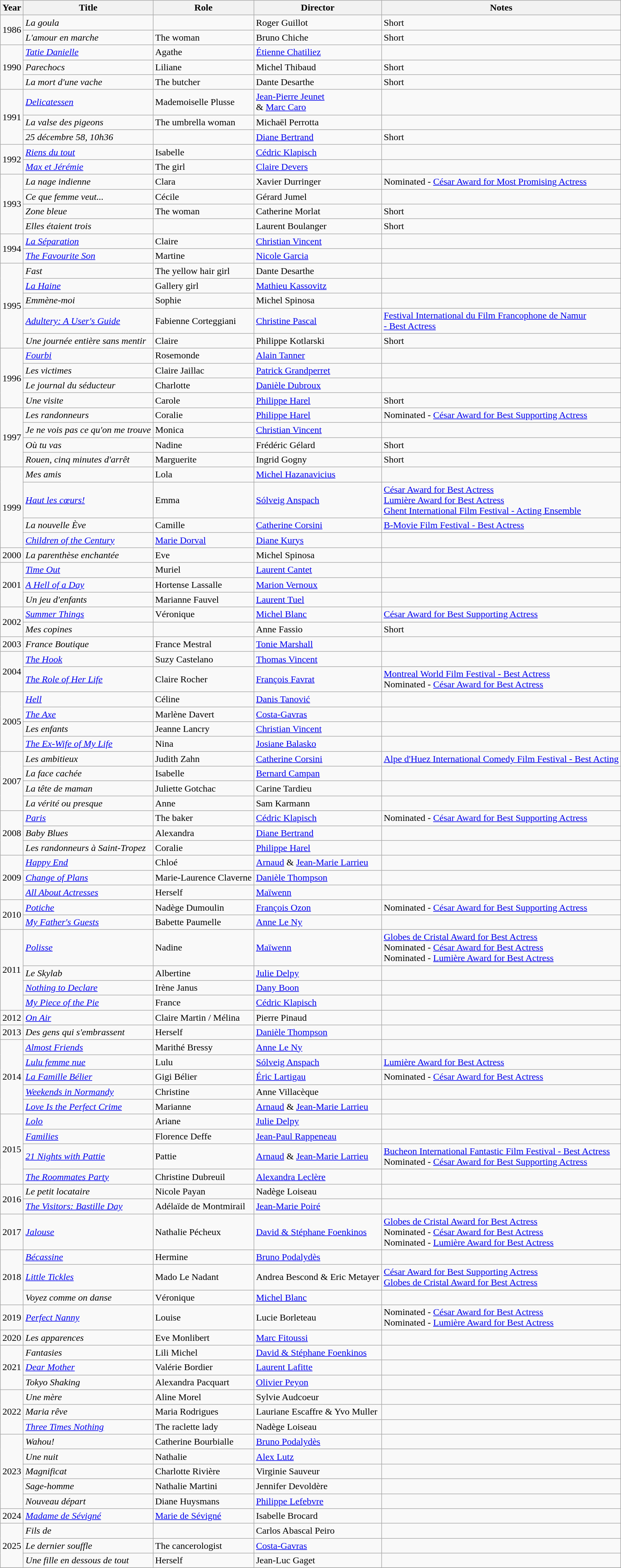<table class="wikitable sortable">
<tr>
<th>Year</th>
<th>Title</th>
<th>Role</th>
<th>Director</th>
<th class="unsortable">Notes</th>
</tr>
<tr>
<td rowspan=2>1986</td>
<td><em>La goula</em></td>
<td></td>
<td>Roger Guillot</td>
<td>Short</td>
</tr>
<tr>
<td><em>L'amour en marche</em></td>
<td>The woman</td>
<td>Bruno Chiche</td>
<td>Short</td>
</tr>
<tr>
<td rowspan=3>1990</td>
<td><em><a href='#'>Tatie Danielle</a></em></td>
<td>Agathe</td>
<td><a href='#'>Étienne Chatiliez</a></td>
<td></td>
</tr>
<tr>
<td><em>Parechocs</em></td>
<td>Liliane</td>
<td>Michel Thibaud</td>
<td>Short</td>
</tr>
<tr>
<td><em>La mort d'une vache</em></td>
<td>The butcher</td>
<td>Dante Desarthe</td>
<td>Short</td>
</tr>
<tr>
<td rowspan=3>1991</td>
<td><em><a href='#'>Delicatessen</a></em></td>
<td>Mademoiselle Plusse</td>
<td><a href='#'>Jean-Pierre Jeunet</a><br> & <a href='#'>Marc Caro</a></td>
<td></td>
</tr>
<tr>
<td><em>La valse des pigeons</em></td>
<td>The umbrella woman</td>
<td>Michaël Perrotta</td>
<td></td>
</tr>
<tr>
<td><em>25 décembre 58, 10h36</em></td>
<td></td>
<td><a href='#'>Diane Bertrand</a></td>
<td>Short</td>
</tr>
<tr>
<td rowspan=2>1992</td>
<td><em><a href='#'>Riens du tout</a></em></td>
<td>Isabelle</td>
<td><a href='#'>Cédric Klapisch</a></td>
<td></td>
</tr>
<tr>
<td><em><a href='#'>Max et Jérémie</a></em></td>
<td>The girl</td>
<td><a href='#'>Claire Devers</a></td>
<td></td>
</tr>
<tr>
<td rowspan=4>1993</td>
<td><em>La nage indienne</em></td>
<td>Clara</td>
<td>Xavier Durringer</td>
<td>Nominated - <a href='#'>César Award for Most Promising Actress</a></td>
</tr>
<tr>
<td><em>Ce que femme veut...</em></td>
<td>Cécile</td>
<td>Gérard Jumel</td>
<td></td>
</tr>
<tr>
<td><em>Zone bleue</em></td>
<td>The woman</td>
<td>Catherine Morlat</td>
<td>Short</td>
</tr>
<tr>
<td><em>Elles étaient trois</em></td>
<td></td>
<td>Laurent Boulanger</td>
<td>Short</td>
</tr>
<tr>
<td rowspan=2>1994</td>
<td><em><a href='#'>La Séparation</a></em></td>
<td>Claire</td>
<td><a href='#'>Christian Vincent</a></td>
<td></td>
</tr>
<tr>
<td><em><a href='#'>The Favourite Son</a></em></td>
<td>Martine</td>
<td><a href='#'>Nicole Garcia</a></td>
<td></td>
</tr>
<tr>
<td rowspan=5>1995</td>
<td><em>Fast</em></td>
<td>The yellow hair girl</td>
<td>Dante Desarthe</td>
<td></td>
</tr>
<tr>
<td><em><a href='#'>La Haine</a></em></td>
<td>Gallery girl</td>
<td><a href='#'>Mathieu Kassovitz</a></td>
<td></td>
</tr>
<tr>
<td><em>Emmène-moi</em></td>
<td>Sophie</td>
<td>Michel Spinosa</td>
<td></td>
</tr>
<tr>
<td><em><a href='#'>Adultery: A User's Guide</a></em></td>
<td>Fabienne Corteggiani</td>
<td><a href='#'>Christine Pascal</a></td>
<td><a href='#'>Festival International du Film Francophone de Namur<br> - Best Actress</a></td>
</tr>
<tr>
<td><em>Une journée entière sans mentir</em></td>
<td>Claire</td>
<td>Philippe Kotlarski</td>
<td>Short</td>
</tr>
<tr>
<td rowspan=4>1996</td>
<td><em><a href='#'>Fourbi</a></em></td>
<td>Rosemonde</td>
<td><a href='#'>Alain Tanner</a></td>
<td></td>
</tr>
<tr>
<td><em>Les victimes</em></td>
<td>Claire Jaillac</td>
<td><a href='#'>Patrick Grandperret</a></td>
<td></td>
</tr>
<tr>
<td><em>Le journal du séducteur</em></td>
<td>Charlotte</td>
<td><a href='#'>Danièle Dubroux</a></td>
<td></td>
</tr>
<tr>
<td><em>Une visite</em></td>
<td>Carole</td>
<td><a href='#'>Philippe Harel</a></td>
<td>Short</td>
</tr>
<tr>
<td rowspan=4>1997</td>
<td><em>Les randonneurs</em></td>
<td>Coralie</td>
<td><a href='#'>Philippe Harel</a></td>
<td>Nominated - <a href='#'>César Award for Best Supporting Actress</a></td>
</tr>
<tr>
<td><em>Je ne vois pas ce qu'on me trouve</em></td>
<td>Monica</td>
<td><a href='#'>Christian Vincent</a></td>
<td></td>
</tr>
<tr>
<td><em>Où tu vas</em></td>
<td>Nadine</td>
<td>Frédéric Gélard</td>
<td>Short</td>
</tr>
<tr>
<td><em>Rouen, cinq minutes d'arrêt</em></td>
<td>Marguerite</td>
<td>Ingrid Gogny</td>
<td>Short</td>
</tr>
<tr>
<td rowspan=4>1999</td>
<td><em>Mes amis</em></td>
<td>Lola</td>
<td><a href='#'>Michel Hazanavicius</a></td>
<td></td>
</tr>
<tr>
<td><em><a href='#'>Haut les cœurs!</a></em></td>
<td>Emma</td>
<td><a href='#'>Sólveig Anspach</a></td>
<td><a href='#'>César Award for Best Actress</a><br><a href='#'>Lumière Award for Best Actress</a><br><a href='#'>Ghent International Film Festival - Acting Ensemble</a></td>
</tr>
<tr>
<td><em>La nouvelle Ève</em></td>
<td>Camille</td>
<td><a href='#'>Catherine Corsini</a></td>
<td><a href='#'>B-Movie Film Festival - Best Actress</a></td>
</tr>
<tr>
<td><em><a href='#'>Children of the Century</a></em></td>
<td><a href='#'>Marie Dorval</a></td>
<td><a href='#'>Diane Kurys</a></td>
<td></td>
</tr>
<tr>
<td>2000</td>
<td><em>La parenthèse enchantée</em></td>
<td>Eve</td>
<td>Michel Spinosa</td>
<td></td>
</tr>
<tr>
<td rowspan=3>2001</td>
<td><em><a href='#'>Time Out</a></em></td>
<td>Muriel</td>
<td><a href='#'>Laurent Cantet</a></td>
<td></td>
</tr>
<tr>
<td><em><a href='#'>A Hell of a Day</a></em></td>
<td>Hortense Lassalle</td>
<td><a href='#'>Marion Vernoux</a></td>
<td></td>
</tr>
<tr>
<td><em>Un jeu d'enfants</em></td>
<td>Marianne Fauvel</td>
<td><a href='#'>Laurent Tuel</a></td>
<td></td>
</tr>
<tr>
<td rowspan=2>2002</td>
<td><em><a href='#'>Summer Things</a></em></td>
<td>Véronique</td>
<td><a href='#'>Michel Blanc</a></td>
<td><a href='#'>César Award for Best Supporting Actress</a></td>
</tr>
<tr>
<td><em>Mes copines</em></td>
<td></td>
<td>Anne Fassio</td>
<td>Short</td>
</tr>
<tr>
<td>2003</td>
<td><em>France Boutique</em></td>
<td>France Mestral</td>
<td><a href='#'>Tonie Marshall</a></td>
<td></td>
</tr>
<tr>
<td rowspan=2>2004</td>
<td><em><a href='#'>The Hook</a></em></td>
<td>Suzy Castelano</td>
<td><a href='#'>Thomas Vincent</a></td>
<td></td>
</tr>
<tr>
<td><em><a href='#'>The Role of Her Life</a></em></td>
<td>Claire Rocher</td>
<td><a href='#'>François Favrat</a></td>
<td><a href='#'>Montreal World Film Festival - Best Actress</a><br>Nominated - <a href='#'>César Award for Best Actress</a></td>
</tr>
<tr>
<td rowspan=4>2005</td>
<td><em><a href='#'>Hell</a></em></td>
<td>Céline</td>
<td><a href='#'>Danis Tanović</a></td>
<td></td>
</tr>
<tr>
<td><em><a href='#'>The Axe</a></em></td>
<td>Marlène Davert</td>
<td><a href='#'>Costa-Gavras</a></td>
<td></td>
</tr>
<tr>
<td><em>Les enfants</em></td>
<td>Jeanne Lancry</td>
<td><a href='#'>Christian Vincent</a></td>
<td></td>
</tr>
<tr>
<td><em><a href='#'>The Ex-Wife of My Life</a></em></td>
<td>Nina</td>
<td><a href='#'>Josiane Balasko</a></td>
<td></td>
</tr>
<tr>
<td rowspan=4>2007</td>
<td><em>Les ambitieux</em></td>
<td>Judith Zahn</td>
<td><a href='#'>Catherine Corsini</a></td>
<td><a href='#'>Alpe d'Huez International Comedy Film Festival - Best Acting</a></td>
</tr>
<tr>
<td><em>La face cachée</em></td>
<td>Isabelle</td>
<td><a href='#'>Bernard Campan</a></td>
<td></td>
</tr>
<tr>
<td><em>La tête de maman</em></td>
<td>Juliette Gotchac</td>
<td>Carine Tardieu</td>
<td></td>
</tr>
<tr>
<td><em>La vérité ou presque</em></td>
<td>Anne</td>
<td>Sam Karmann</td>
<td></td>
</tr>
<tr>
<td rowspan=3>2008</td>
<td><em><a href='#'>Paris</a></em></td>
<td>The baker</td>
<td><a href='#'>Cédric Klapisch</a></td>
<td>Nominated - <a href='#'>César Award for Best Supporting Actress</a></td>
</tr>
<tr>
<td><em>Baby Blues</em></td>
<td>Alexandra</td>
<td><a href='#'>Diane Bertrand</a></td>
<td></td>
</tr>
<tr>
<td><em>Les randonneurs à Saint-Tropez</em></td>
<td>Coralie</td>
<td><a href='#'>Philippe Harel</a></td>
<td></td>
</tr>
<tr>
<td rowspan=3>2009</td>
<td><em><a href='#'>Happy End</a></em></td>
<td>Chloé</td>
<td><a href='#'>Arnaud</a> & <a href='#'>Jean-Marie Larrieu</a></td>
<td></td>
</tr>
<tr>
<td><em><a href='#'>Change of Plans</a></em></td>
<td>Marie-Laurence Claverne</td>
<td><a href='#'>Danièle Thompson</a></td>
<td></td>
</tr>
<tr>
<td><em><a href='#'>All About Actresses</a></em></td>
<td>Herself</td>
<td><a href='#'>Maïwenn</a></td>
<td></td>
</tr>
<tr>
<td rowspan=2>2010</td>
<td><em><a href='#'>Potiche</a></em></td>
<td>Nadège Dumoulin</td>
<td><a href='#'>François Ozon</a></td>
<td>Nominated - <a href='#'>César Award for Best Supporting Actress</a></td>
</tr>
<tr>
<td><em><a href='#'>My Father's Guests</a></em></td>
<td>Babette Paumelle</td>
<td><a href='#'>Anne Le Ny</a></td>
<td></td>
</tr>
<tr>
<td rowspan=4>2011</td>
<td><em><a href='#'>Polisse</a></em></td>
<td>Nadine</td>
<td><a href='#'>Maïwenn</a></td>
<td><a href='#'>Globes de Cristal Award for Best Actress</a><br>Nominated - <a href='#'>César Award for Best Actress</a><br>Nominated - <a href='#'>Lumière Award for Best Actress</a></td>
</tr>
<tr>
<td><em>Le Skylab</em></td>
<td>Albertine</td>
<td><a href='#'>Julie Delpy</a></td>
<td></td>
</tr>
<tr>
<td><em><a href='#'>Nothing to Declare</a></em></td>
<td>Irène Janus</td>
<td><a href='#'>Dany Boon</a></td>
<td></td>
</tr>
<tr>
<td><em><a href='#'>My Piece of the Pie</a></em></td>
<td>France</td>
<td><a href='#'>Cédric Klapisch</a></td>
<td></td>
</tr>
<tr>
<td>2012</td>
<td><em><a href='#'>On Air</a></em></td>
<td>Claire Martin / Mélina</td>
<td>Pierre Pinaud</td>
<td></td>
</tr>
<tr>
<td>2013</td>
<td><em>Des gens qui s'embrassent</em></td>
<td>Herself</td>
<td><a href='#'>Danièle Thompson</a></td>
<td></td>
</tr>
<tr>
<td rowspan=5>2014</td>
<td><em><a href='#'>Almost Friends</a></em></td>
<td>Marithé Bressy</td>
<td><a href='#'>Anne Le Ny</a></td>
<td></td>
</tr>
<tr>
<td><em><a href='#'>Lulu femme nue</a></em></td>
<td>Lulu</td>
<td><a href='#'>Sólveig Anspach</a></td>
<td><a href='#'>Lumière Award for Best Actress</a></td>
</tr>
<tr>
<td><em><a href='#'>La Famille Bélier</a></em></td>
<td>Gigi Bélier</td>
<td><a href='#'>Éric Lartigau</a></td>
<td>Nominated - <a href='#'>César Award for Best Actress</a></td>
</tr>
<tr>
<td><em><a href='#'>Weekends in Normandy</a></em></td>
<td>Christine</td>
<td>Anne Villacèque</td>
<td></td>
</tr>
<tr>
<td><em><a href='#'>Love Is the Perfect Crime</a></em></td>
<td>Marianne</td>
<td><a href='#'>Arnaud</a> & <a href='#'>Jean-Marie Larrieu</a></td>
<td></td>
</tr>
<tr>
<td rowspan=4>2015</td>
<td><em><a href='#'>Lolo</a></em></td>
<td>Ariane</td>
<td><a href='#'>Julie Delpy</a></td>
<td></td>
</tr>
<tr>
<td><em><a href='#'>Families</a></em></td>
<td>Florence Deffe</td>
<td><a href='#'>Jean-Paul Rappeneau</a></td>
<td></td>
</tr>
<tr>
<td><em><a href='#'>21 Nights with Pattie</a></em></td>
<td>Pattie</td>
<td><a href='#'>Arnaud</a> & <a href='#'>Jean-Marie Larrieu</a></td>
<td><a href='#'>Bucheon International Fantastic Film Festival - Best Actress</a><br>Nominated - <a href='#'>César Award for Best Supporting Actress</a></td>
</tr>
<tr>
<td><em><a href='#'>The Roommates Party</a></em></td>
<td>Christine Dubreuil</td>
<td><a href='#'>Alexandra Leclère</a></td>
<td></td>
</tr>
<tr>
<td rowspan=2>2016</td>
<td><em>Le petit locataire</em></td>
<td>Nicole Payan</td>
<td>Nadège Loiseau</td>
<td></td>
</tr>
<tr>
<td><em><a href='#'>The Visitors: Bastille Day</a></em></td>
<td>Adélaïde de Montmirail</td>
<td><a href='#'>Jean-Marie Poiré</a></td>
<td></td>
</tr>
<tr>
<td>2017</td>
<td><em><a href='#'>Jalouse</a></em></td>
<td>Nathalie Pécheux</td>
<td><a href='#'>David & Stéphane Foenkinos</a></td>
<td><a href='#'>Globes de Cristal Award for Best Actress</a><br>Nominated - <a href='#'>César Award for Best Actress</a><br>Nominated - <a href='#'>Lumière Award for Best Actress</a></td>
</tr>
<tr>
<td rowspan=3>2018</td>
<td><em><a href='#'>Bécassine</a></em></td>
<td>Hermine</td>
<td><a href='#'>Bruno Podalydès</a></td>
<td></td>
</tr>
<tr>
<td><em><a href='#'>Little Tickles</a></em></td>
<td>Mado Le Nadant</td>
<td>Andrea Bescond & Eric Metayer</td>
<td><a href='#'>César Award for Best Supporting Actress</a><br><a href='#'>Globes de Cristal Award for Best Actress</a></td>
</tr>
<tr>
<td><em>Voyez comme on danse</em></td>
<td>Véronique</td>
<td><a href='#'>Michel Blanc</a></td>
<td></td>
</tr>
<tr>
<td>2019</td>
<td><em><a href='#'>Perfect Nanny</a></em></td>
<td>Louise</td>
<td>Lucie Borleteau</td>
<td>Nominated - <a href='#'>César Award for Best Actress</a><br>Nominated - <a href='#'>Lumière Award for Best Actress</a></td>
</tr>
<tr>
<td>2020</td>
<td><em>Les apparences</em></td>
<td>Eve Monlibert</td>
<td><a href='#'>Marc Fitoussi</a></td>
<td></td>
</tr>
<tr>
<td rowspan=3>2021</td>
<td><em>Fantasies</em></td>
<td>Lili Michel</td>
<td><a href='#'>David & Stéphane Foenkinos</a></td>
<td></td>
</tr>
<tr>
<td><em><a href='#'>Dear Mother</a></em></td>
<td>Valérie Bordier</td>
<td><a href='#'>Laurent Lafitte</a></td>
<td></td>
</tr>
<tr>
<td><em>Tokyo Shaking</em></td>
<td>Alexandra Pacquart</td>
<td><a href='#'>Olivier Peyon</a></td>
<td></td>
</tr>
<tr>
<td rowspan=3>2022</td>
<td><em>Une mère</em></td>
<td>Aline Morel</td>
<td>Sylvie Audcoeur</td>
<td></td>
</tr>
<tr>
<td><em>Maria rêve</em></td>
<td>Maria Rodrigues</td>
<td>Lauriane Escaffre & Yvo Muller</td>
<td></td>
</tr>
<tr>
<td><em><a href='#'>Three Times Nothing</a></em></td>
<td>The raclette lady</td>
<td>Nadège Loiseau</td>
<td></td>
</tr>
<tr>
<td rowspan=5>2023</td>
<td><em>Wahou!</em></td>
<td>Catherine Bourbialle</td>
<td><a href='#'>Bruno Podalydès</a></td>
<td></td>
</tr>
<tr>
<td><em>Une nuit</em></td>
<td>Nathalie</td>
<td><a href='#'>Alex Lutz</a></td>
<td></td>
</tr>
<tr>
<td><em>Magnificat</em></td>
<td>Charlotte Rivière</td>
<td>Virginie Sauveur</td>
<td></td>
</tr>
<tr>
<td><em>Sage-homme</em></td>
<td>Nathalie Martini</td>
<td>Jennifer Devoldère</td>
<td></td>
</tr>
<tr>
<td><em>Nouveau départ</em></td>
<td>Diane Huysmans</td>
<td><a href='#'>Philippe Lefebvre</a></td>
<td></td>
</tr>
<tr>
<td>2024</td>
<td><em><a href='#'>Madame de Sévigné</a></em></td>
<td><a href='#'>Marie de Sévigné</a></td>
<td>Isabelle Brocard</td>
<td></td>
</tr>
<tr>
<td rowspan=3>2025</td>
<td><em>Fils de</em></td>
<td></td>
<td>Carlos Abascal Peiro</td>
<td></td>
</tr>
<tr>
<td><em>Le dernier souffle</em></td>
<td>The cancerologist</td>
<td><a href='#'>Costa-Gavras</a></td>
<td></td>
</tr>
<tr>
<td><em>Une fille en dessous de tout</em></td>
<td>Herself</td>
<td>Jean-Luc Gaget</td>
<td></td>
</tr>
<tr>
</tr>
</table>
